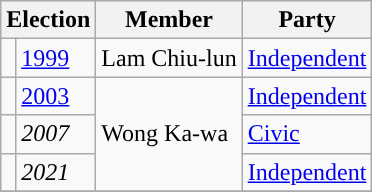<table class="wikitable">
<tr>
<th colspan="2">Election</th>
<th>Member</th>
<th>Party</th>
</tr>
<tr>
<td style="background-color: "></td>
<td><a href='#'>1999</a></td>
<td>Lam Chiu-lun</td>
<td><a href='#'>Independent</a></td>
</tr>
<tr>
<td style="background-color: "></td>
<td><a href='#'>2003</a></td>
<td rowspan=3>Wong Ka-wa</td>
<td><a href='#'>Independent</a></td>
</tr>
<tr>
<td style="background-color: "></td>
<td><em>2007</em></td>
<td><a href='#'>Civic</a></td>
</tr>
<tr>
<td style="background-color: "></td>
<td><em>2021</em></td>
<td><a href='#'>Independent</a></td>
</tr>
<tr>
</tr>
</table>
